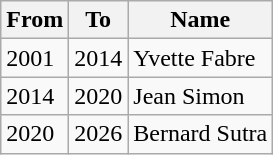<table class="wikitable">
<tr>
<th>From</th>
<th>To</th>
<th>Name</th>
</tr>
<tr>
<td>2001</td>
<td>2014</td>
<td>Yvette Fabre</td>
</tr>
<tr>
<td>2014</td>
<td>2020</td>
<td>Jean Simon</td>
</tr>
<tr>
<td>2020</td>
<td>2026</td>
<td>Bernard Sutra</td>
</tr>
</table>
